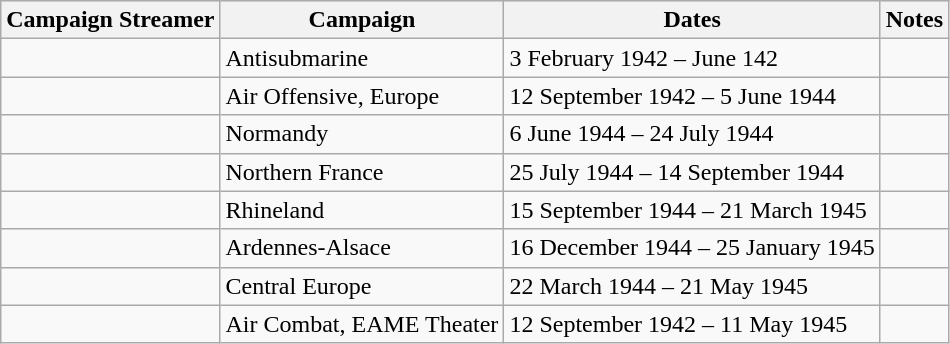<table class="wikitable">
<tr style="background:#efefef;">
<th>Campaign Streamer</th>
<th>Campaign</th>
<th>Dates</th>
<th>Notes</th>
</tr>
<tr>
<td></td>
<td>Antisubmarine</td>
<td>3 February 1942 – June 142</td>
<td></td>
</tr>
<tr>
<td></td>
<td>Air Offensive, Europe</td>
<td>12 September 1942 – 5 June 1944</td>
<td></td>
</tr>
<tr>
<td></td>
<td>Normandy</td>
<td>6 June 1944 – 24 July 1944</td>
<td></td>
</tr>
<tr>
<td></td>
<td>Northern France</td>
<td>25 July 1944 – 14 September 1944</td>
<td></td>
</tr>
<tr>
<td></td>
<td>Rhineland</td>
<td>15 September 1944 – 21 March 1945</td>
<td></td>
</tr>
<tr>
<td></td>
<td>Ardennes-Alsace</td>
<td>16 December 1944 – 25 January 1945</td>
<td></td>
</tr>
<tr>
<td></td>
<td>Central Europe</td>
<td>22 March 1944 – 21 May 1945</td>
<td></td>
</tr>
<tr>
<td></td>
<td>Air Combat, EAME Theater</td>
<td>12 September 1942 – 11 May 1945</td>
<td></td>
</tr>
</table>
